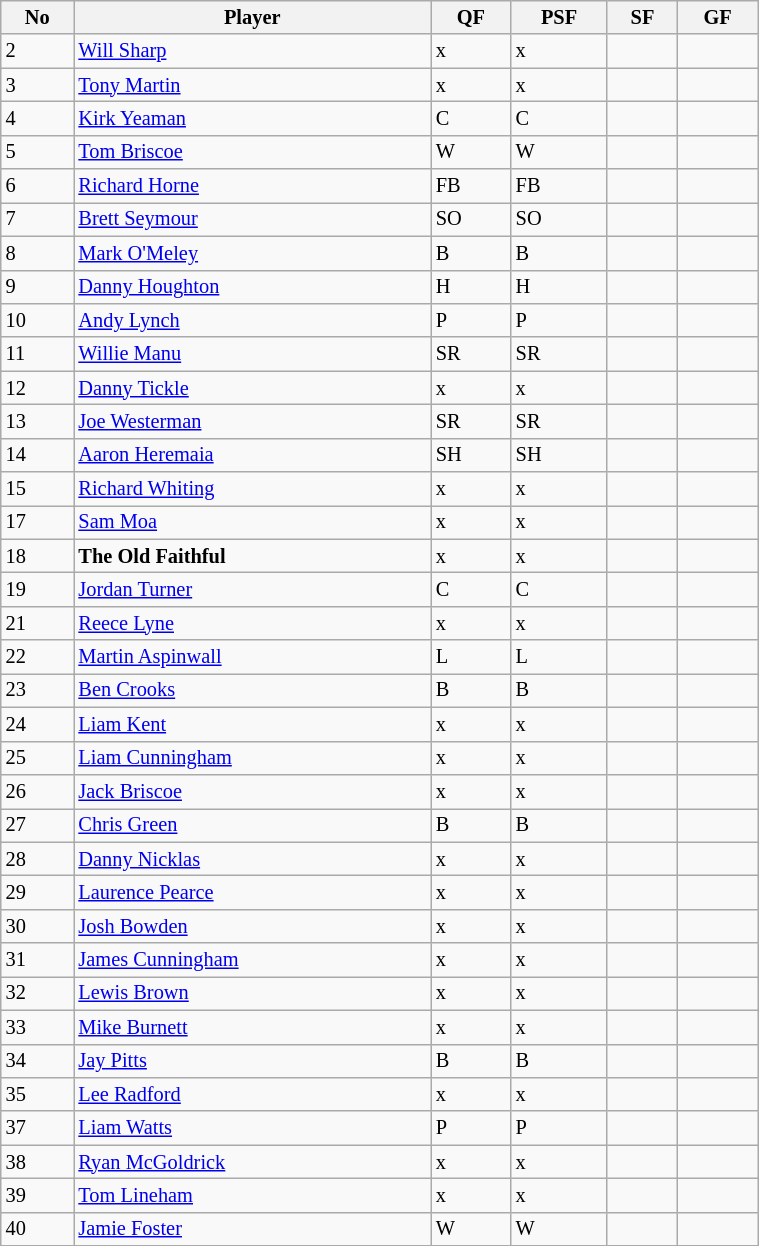<table class="wikitable" style="font-size:85%;" width="40%">
<tr>
<th>No</th>
<th>Player</th>
<th>QF</th>
<th>PSF</th>
<th>SF</th>
<th>GF</th>
</tr>
<tr>
<td>2</td>
<td><a href='#'>Will Sharp</a></td>
<td>x</td>
<td>x</td>
<td></td>
<td></td>
</tr>
<tr>
<td>3</td>
<td><a href='#'>Tony Martin</a></td>
<td>x</td>
<td>x</td>
<td></td>
<td></td>
</tr>
<tr>
<td>4</td>
<td><a href='#'>Kirk Yeaman</a></td>
<td>C</td>
<td>C</td>
<td></td>
<td></td>
</tr>
<tr>
<td>5</td>
<td><a href='#'>Tom Briscoe</a></td>
<td>W</td>
<td>W</td>
<td></td>
<td></td>
</tr>
<tr>
<td>6</td>
<td><a href='#'>Richard Horne</a></td>
<td>FB</td>
<td>FB</td>
<td></td>
<td></td>
</tr>
<tr>
<td>7</td>
<td><a href='#'>Brett Seymour</a></td>
<td>SO</td>
<td>SO</td>
<td></td>
<td></td>
</tr>
<tr>
<td>8</td>
<td><a href='#'>Mark O'Meley</a></td>
<td>B</td>
<td>B</td>
<td></td>
<td></td>
</tr>
<tr>
<td>9</td>
<td><a href='#'>Danny Houghton</a></td>
<td>H</td>
<td>H</td>
<td></td>
<td></td>
</tr>
<tr>
<td>10</td>
<td><a href='#'>Andy Lynch</a></td>
<td>P</td>
<td>P</td>
<td></td>
<td></td>
</tr>
<tr>
<td>11</td>
<td><a href='#'>Willie Manu</a></td>
<td>SR</td>
<td>SR</td>
<td></td>
<td></td>
</tr>
<tr>
<td>12</td>
<td><a href='#'>Danny Tickle</a></td>
<td>x</td>
<td>x</td>
<td></td>
<td></td>
</tr>
<tr>
<td>13</td>
<td><a href='#'>Joe Westerman</a></td>
<td>SR</td>
<td>SR</td>
<td></td>
<td></td>
</tr>
<tr>
<td>14</td>
<td><a href='#'>Aaron Heremaia</a></td>
<td>SH</td>
<td>SH</td>
<td></td>
<td></td>
</tr>
<tr>
<td>15</td>
<td><a href='#'>Richard Whiting</a></td>
<td>x</td>
<td>x</td>
<td></td>
<td></td>
</tr>
<tr>
<td>17</td>
<td><a href='#'>Sam Moa</a></td>
<td>x</td>
<td>x</td>
<td></td>
<td></td>
</tr>
<tr>
<td>18</td>
<td><strong>The Old Faithful</strong></td>
<td>x</td>
<td>x</td>
<td></td>
<td></td>
</tr>
<tr>
<td>19</td>
<td><a href='#'>Jordan Turner</a></td>
<td>C</td>
<td>C</td>
<td></td>
<td></td>
</tr>
<tr>
<td>21</td>
<td><a href='#'>Reece Lyne</a></td>
<td>x</td>
<td>x</td>
<td></td>
<td></td>
</tr>
<tr>
<td>22</td>
<td><a href='#'>Martin Aspinwall</a></td>
<td>L</td>
<td>L</td>
<td></td>
<td></td>
</tr>
<tr>
<td>23</td>
<td><a href='#'>Ben Crooks</a></td>
<td>B</td>
<td>B</td>
<td></td>
<td></td>
</tr>
<tr>
<td>24</td>
<td><a href='#'>Liam Kent</a></td>
<td>x</td>
<td>x</td>
<td></td>
<td></td>
</tr>
<tr>
<td>25</td>
<td><a href='#'>Liam Cunningham</a></td>
<td>x</td>
<td>x</td>
<td></td>
<td></td>
</tr>
<tr>
<td>26</td>
<td><a href='#'>Jack Briscoe</a></td>
<td>x</td>
<td>x</td>
<td></td>
<td></td>
</tr>
<tr>
<td>27</td>
<td><a href='#'>Chris Green</a></td>
<td>B</td>
<td>B</td>
<td></td>
<td></td>
</tr>
<tr>
<td>28</td>
<td><a href='#'>Danny Nicklas</a></td>
<td>x</td>
<td>x</td>
<td></td>
<td></td>
</tr>
<tr>
<td>29</td>
<td><a href='#'>Laurence Pearce</a></td>
<td>x</td>
<td>x</td>
<td></td>
<td></td>
</tr>
<tr>
<td>30</td>
<td><a href='#'>Josh Bowden</a></td>
<td>x</td>
<td>x</td>
<td></td>
<td></td>
</tr>
<tr>
<td>31</td>
<td><a href='#'>James Cunningham</a></td>
<td>x</td>
<td>x</td>
<td></td>
<td></td>
</tr>
<tr>
<td>32</td>
<td><a href='#'>Lewis Brown</a></td>
<td>x</td>
<td>x</td>
<td></td>
<td></td>
</tr>
<tr>
<td>33</td>
<td><a href='#'>Mike Burnett</a></td>
<td>x</td>
<td>x</td>
<td></td>
<td></td>
</tr>
<tr>
<td>34</td>
<td><a href='#'>Jay Pitts</a></td>
<td>B</td>
<td>B</td>
<td></td>
<td></td>
</tr>
<tr>
<td>35</td>
<td><a href='#'>Lee Radford</a></td>
<td>x</td>
<td>x</td>
<td></td>
<td></td>
</tr>
<tr>
<td>37</td>
<td><a href='#'>Liam Watts</a></td>
<td>P</td>
<td>P</td>
<td></td>
<td></td>
</tr>
<tr>
<td>38</td>
<td><a href='#'>Ryan McGoldrick</a></td>
<td>x</td>
<td>x</td>
<td></td>
<td></td>
</tr>
<tr>
<td>39</td>
<td><a href='#'>Tom Lineham</a></td>
<td>x</td>
<td>x</td>
<td></td>
<td></td>
</tr>
<tr>
<td>40</td>
<td><a href='#'>Jamie Foster</a></td>
<td>W</td>
<td>W</td>
<td></td>
<td></td>
</tr>
<tr>
</tr>
</table>
